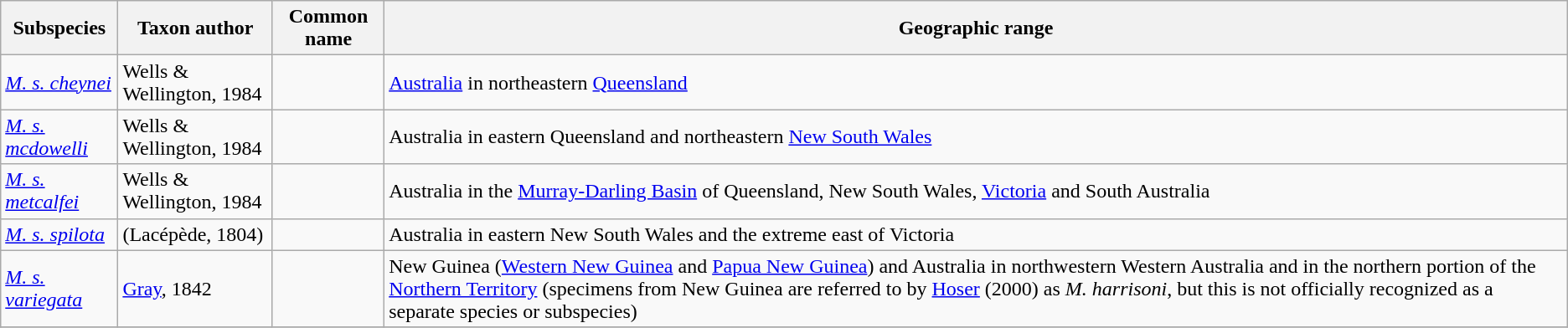<table class="wikitable">
<tr>
<th>Subspecies</th>
<th>Taxon author</th>
<th>Common name</th>
<th>Geographic range</th>
</tr>
<tr>
<td><em><a href='#'>M. s. cheynei</a></em><br></td>
<td>Wells & Wellington, 1984</td>
<td></td>
<td><a href='#'>Australia</a> in northeastern <a href='#'>Queensland</a></td>
</tr>
<tr>
<td><em><a href='#'>M. s. mcdowelli</a></em><br></td>
<td>Wells & Wellington, 1984</td>
<td></td>
<td>Australia in eastern Queensland and northeastern <a href='#'>New South Wales</a></td>
</tr>
<tr>
<td><em><a href='#'>M. s. metcalfei</a></em><br></td>
<td>Wells & Wellington, 1984</td>
<td></td>
<td>Australia in the <a href='#'>Murray-Darling Basin</a> of Queensland, New South Wales, <a href='#'>Victoria</a> and South Australia</td>
</tr>
<tr>
<td><em><a href='#'>M. s. spilota</a></em><br></td>
<td>(Lacépède, 1804)</td>
<td></td>
<td>Australia in eastern New South Wales and the extreme east of Victoria</td>
</tr>
<tr>
<td><em><a href='#'>M. s. variegata</a></em><br></td>
<td><a href='#'>Gray</a>, 1842</td>
<td></td>
<td>New Guinea (<a href='#'>Western New Guinea</a> and <a href='#'>Papua New Guinea</a>) and Australia in northwestern Western Australia and in the northern portion of the <a href='#'>Northern Territory</a> (specimens from New Guinea are referred to by <a href='#'>Hoser</a> (2000) as<em> M. harrisoni</em>, but this is not officially recognized as a separate species or subspecies)</td>
</tr>
<tr>
</tr>
</table>
